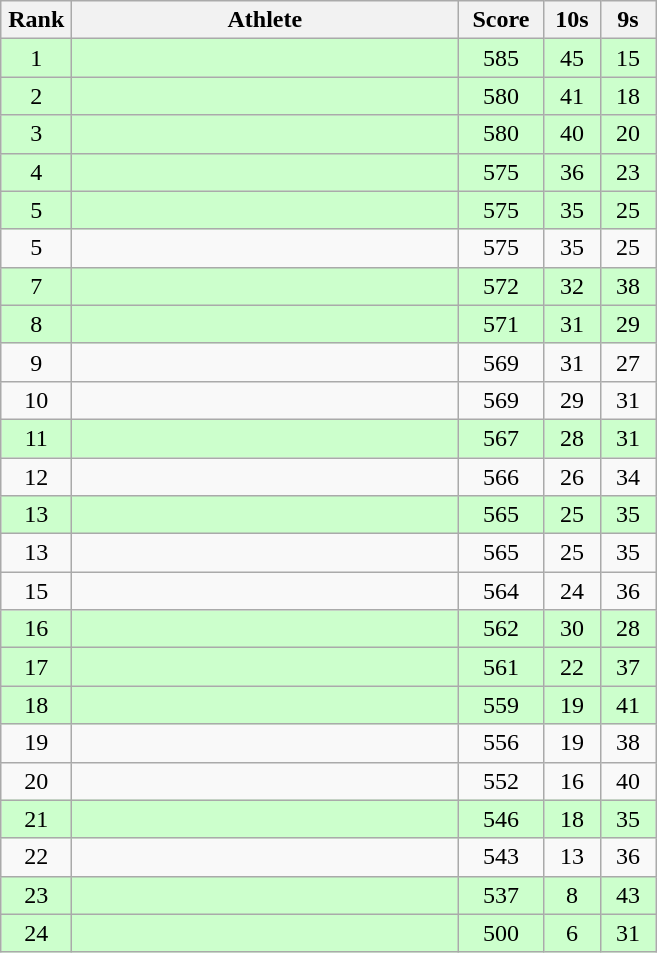<table class=wikitable style="text-align:center">
<tr>
<th width=40>Rank</th>
<th width=250>Athlete</th>
<th width=50>Score</th>
<th width=30>10s</th>
<th width=30>9s</th>
</tr>
<tr bgcolor="ccffcc">
<td>1</td>
<td align=left></td>
<td>585</td>
<td>45</td>
<td>15</td>
</tr>
<tr bgcolor="ccffcc">
<td>2</td>
<td align=left></td>
<td>580</td>
<td>41</td>
<td>18</td>
</tr>
<tr bgcolor="ccffcc">
<td>3</td>
<td align=left></td>
<td>580</td>
<td>40</td>
<td>20</td>
</tr>
<tr bgcolor="ccffcc">
<td>4</td>
<td align=left></td>
<td>575</td>
<td>36</td>
<td>23</td>
</tr>
<tr bgcolor="ccffcc">
<td>5</td>
<td align=left></td>
<td>575</td>
<td>35</td>
<td>25</td>
</tr>
<tr>
<td>5</td>
<td align=left></td>
<td>575</td>
<td>35</td>
<td>25</td>
</tr>
<tr bgcolor="ccffcc">
<td>7</td>
<td align=left></td>
<td>572</td>
<td>32</td>
<td>38</td>
</tr>
<tr bgcolor="ccffcc">
<td>8</td>
<td align=left></td>
<td>571</td>
<td>31</td>
<td>29</td>
</tr>
<tr>
<td>9</td>
<td align=left></td>
<td>569</td>
<td>31</td>
<td>27</td>
</tr>
<tr>
<td>10</td>
<td align=left></td>
<td>569</td>
<td>29</td>
<td>31</td>
</tr>
<tr bgcolor="ccffcc">
<td>11</td>
<td align=left></td>
<td>567</td>
<td>28</td>
<td>31</td>
</tr>
<tr>
<td>12</td>
<td align=left></td>
<td>566</td>
<td>26</td>
<td>34</td>
</tr>
<tr bgcolor="ccffcc">
<td>13</td>
<td align=left></td>
<td>565</td>
<td>25</td>
<td>35</td>
</tr>
<tr>
<td>13</td>
<td align=left></td>
<td>565</td>
<td>25</td>
<td>35</td>
</tr>
<tr>
<td>15</td>
<td align=left></td>
<td>564</td>
<td>24</td>
<td>36</td>
</tr>
<tr bgcolor="ccffcc">
<td>16</td>
<td align=left></td>
<td>562</td>
<td>30</td>
<td>28</td>
</tr>
<tr bgcolor="ccffcc">
<td>17</td>
<td align=left></td>
<td>561</td>
<td>22</td>
<td>37</td>
</tr>
<tr bgcolor="ccffcc">
<td>18</td>
<td align=left></td>
<td>559</td>
<td>19</td>
<td>41</td>
</tr>
<tr>
<td>19</td>
<td align=left></td>
<td>556</td>
<td>19</td>
<td>38</td>
</tr>
<tr>
<td>20</td>
<td align=left></td>
<td>552</td>
<td>16</td>
<td>40</td>
</tr>
<tr bgcolor="ccffcc">
<td>21</td>
<td align=left></td>
<td>546</td>
<td>18</td>
<td>35</td>
</tr>
<tr>
<td>22</td>
<td align=left></td>
<td>543</td>
<td>13</td>
<td>36</td>
</tr>
<tr bgcolor="ccffcc">
<td>23</td>
<td align=left></td>
<td>537</td>
<td>8</td>
<td>43</td>
</tr>
<tr bgcolor="ccffcc">
<td>24</td>
<td align=left></td>
<td>500</td>
<td>6</td>
<td>31</td>
</tr>
</table>
